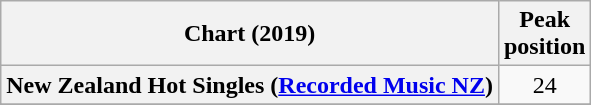<table class="wikitable sortable plainrowheaders" style="text-align:center">
<tr>
<th scope="col">Chart (2019)</th>
<th scope="col">Peak<br>position</th>
</tr>
<tr>
<th scope="row">New Zealand Hot Singles (<a href='#'>Recorded Music NZ</a>)</th>
<td>24</td>
</tr>
<tr>
</tr>
<tr>
</tr>
</table>
